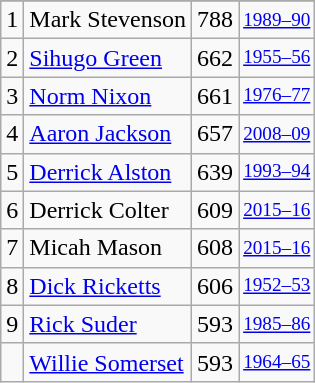<table class="wikitable">
<tr>
</tr>
<tr>
<td>1</td>
<td>Mark Stevenson</td>
<td>788</td>
<td style="font-size:80%;"><a href='#'>1989–90</a></td>
</tr>
<tr>
<td>2</td>
<td><a href='#'>Sihugo Green</a></td>
<td>662</td>
<td style="font-size:80%;"><a href='#'>1955–56</a></td>
</tr>
<tr>
<td>3</td>
<td><a href='#'>Norm Nixon</a></td>
<td>661</td>
<td style="font-size:80%;"><a href='#'>1976–77</a></td>
</tr>
<tr>
<td>4</td>
<td><a href='#'>Aaron Jackson</a></td>
<td>657</td>
<td style="font-size:80%;"><a href='#'>2008–09</a></td>
</tr>
<tr>
<td>5</td>
<td><a href='#'>Derrick Alston</a></td>
<td>639</td>
<td style="font-size:80%;"><a href='#'>1993–94</a></td>
</tr>
<tr>
<td>6</td>
<td>Derrick Colter</td>
<td>609</td>
<td style="font-size:80%;"><a href='#'>2015–16</a></td>
</tr>
<tr>
<td>7</td>
<td>Micah Mason</td>
<td>608</td>
<td style="font-size:80%;"><a href='#'>2015–16</a></td>
</tr>
<tr>
<td>8</td>
<td><a href='#'>Dick Ricketts</a></td>
<td>606</td>
<td style="font-size:80%;"><a href='#'>1952–53</a></td>
</tr>
<tr>
<td>9</td>
<td><a href='#'>Rick Suder</a></td>
<td>593</td>
<td style="font-size:80%;"><a href='#'>1985–86</a></td>
</tr>
<tr>
<td></td>
<td><a href='#'>Willie Somerset</a></td>
<td>593</td>
<td style="font-size:80%;"><a href='#'>1964–65</a></td>
</tr>
</table>
